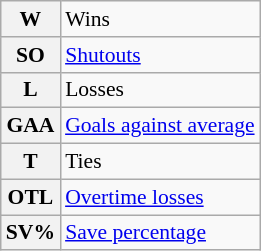<table class="wikitable" style="font-size:90%;">
<tr>
<th>W</th>
<td>Wins</td>
</tr>
<tr>
<th>SO</th>
<td><a href='#'>Shutouts</a></td>
</tr>
<tr>
<th>L</th>
<td>Losses</td>
</tr>
<tr>
<th>GAA</th>
<td><a href='#'>Goals against average</a></td>
</tr>
<tr>
<th>T</th>
<td>Ties</td>
</tr>
<tr>
<th>OTL </th>
<td><a href='#'>Overtime losses</a></td>
</tr>
<tr>
<th>SV%</th>
<td><a href='#'>Save percentage</a></td>
</tr>
</table>
